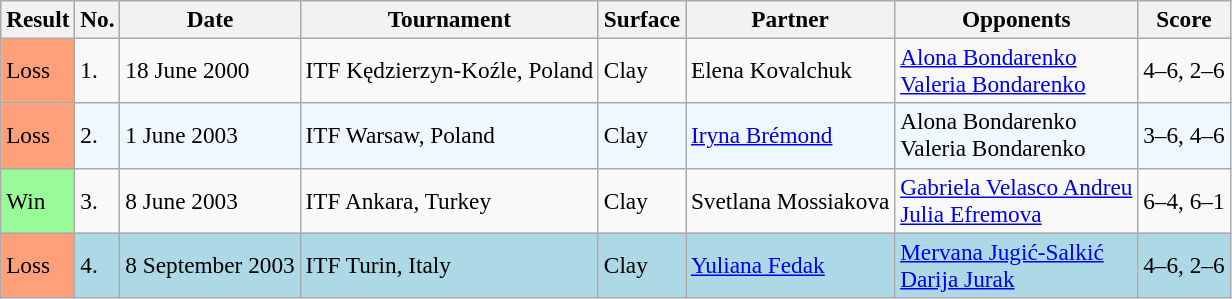<table class="sortable wikitable" style=font-size:97%>
<tr>
<th>Result</th>
<th>No.</th>
<th>Date</th>
<th>Tournament</th>
<th>Surface</th>
<th>Partner</th>
<th>Opponents</th>
<th class="unsortable">Score</th>
</tr>
<tr>
<td bgcolor="FFA07A">Loss</td>
<td>1.</td>
<td>18 June 2000</td>
<td>ITF Kędzierzyn-Koźle, Poland</td>
<td>Clay</td>
<td> Elena Kovalchuk</td>
<td> <a href='#'>Alona Bondarenko</a> <br>  <a href='#'>Valeria Bondarenko</a></td>
<td>4–6, 2–6</td>
</tr>
<tr bgcolor="#f0f8ff">
<td bgcolor="FFA07A">Loss</td>
<td>2.</td>
<td>1 June 2003</td>
<td>ITF Warsaw, Poland</td>
<td>Clay</td>
<td> <a href='#'>Iryna Brémond</a></td>
<td> Alona Bondarenko <br>  Valeria Bondarenko</td>
<td>3–6, 4–6</td>
</tr>
<tr>
<td bgcolor="98FB98">Win</td>
<td>3.</td>
<td>8 June 2003</td>
<td>ITF Ankara, Turkey</td>
<td>Clay</td>
<td> Svetlana Mossiakova</td>
<td> <a href='#'>Gabriela Velasco Andreu</a> <br>  <a href='#'>Julia Efremova</a></td>
<td>6–4, 6–1</td>
</tr>
<tr style="background:lightblue;">
<td bgcolor="FFA07A">Loss</td>
<td>4.</td>
<td>8 September 2003</td>
<td>ITF Turin, Italy</td>
<td>Clay</td>
<td> <a href='#'>Yuliana Fedak</a></td>
<td> <a href='#'>Mervana Jugić-Salkić</a> <br>  <a href='#'>Darija Jurak</a></td>
<td>4–6, 2–6</td>
</tr>
</table>
